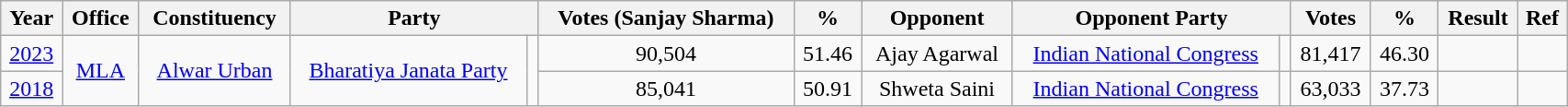<table class="wikitable" style="width:90%; text-align: center;">
<tr>
<th>Year</th>
<th>Office</th>
<th>Constituency</th>
<th colspan=2>Party</th>
<th>Votes (Sanjay Sharma)</th>
<th>%</th>
<th>Opponent</th>
<th colspan=2>Opponent Party</th>
<th>Votes</th>
<th>%</th>
<th>Result</th>
<th>Ref</th>
</tr>
<tr>
<td><a href='#'>2023</a></td>
<td rowspan=2><a href='#'>MLA</a></td>
<td rowspan=2><a href='#'>Alwar Urban</a></td>
<td rowspan=2><a href='#'>Bharatiya Janata Party</a></td>
<td rowspan=2></td>
<td>90,504</td>
<td>51.46</td>
<td>Ajay Agarwal</td>
<td><a href='#'>Indian National Congress</a></td>
<td></td>
<td>81,417</td>
<td>46.30</td>
<td></td>
<td></td>
</tr>
<tr>
<td><a href='#'>2018</a></td>
<td>85,041</td>
<td>50.91</td>
<td>Shweta Saini</td>
<td><a href='#'>Indian National Congress</a></td>
<td></td>
<td>63,033</td>
<td>37.73</td>
<td></td>
<td></td>
</tr>
</table>
